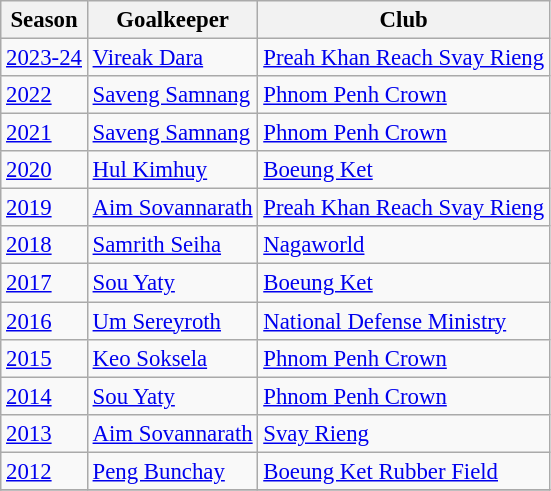<table class="wikitable alternate" style="font-size: 95%">
<tr>
<th>Season</th>
<th>Goalkeeper</th>
<th>Club</th>
</tr>
<tr>
<td><a href='#'>2023-24</a></td>
<td> <a href='#'>Vireak Dara</a></td>
<td><a href='#'>Preah Khan Reach Svay Rieng</a></td>
</tr>
<tr>
<td><a href='#'>2022</a></td>
<td> <a href='#'>Saveng Samnang</a></td>
<td><a href='#'>Phnom Penh Crown</a></td>
</tr>
<tr>
<td><a href='#'>2021</a></td>
<td> <a href='#'>Saveng Samnang</a></td>
<td><a href='#'>Phnom Penh Crown</a></td>
</tr>
<tr>
<td><a href='#'>2020</a></td>
<td> <a href='#'>Hul Kimhuy</a></td>
<td><a href='#'>Boeung Ket</a></td>
</tr>
<tr>
<td><a href='#'>2019</a></td>
<td> <a href='#'>Aim Sovannarath</a></td>
<td><a href='#'>Preah Khan Reach Svay Rieng</a></td>
</tr>
<tr>
<td><a href='#'>2018</a></td>
<td> <a href='#'>Samrith Seiha</a></td>
<td><a href='#'>Nagaworld</a></td>
</tr>
<tr>
<td><a href='#'>2017</a></td>
<td> <a href='#'>Sou Yaty</a></td>
<td><a href='#'>Boeung Ket</a></td>
</tr>
<tr>
<td><a href='#'>2016</a></td>
<td> <a href='#'>Um Sereyroth</a></td>
<td><a href='#'>National Defense Ministry</a></td>
</tr>
<tr>
<td><a href='#'>2015</a></td>
<td> <a href='#'>Keo Soksela</a></td>
<td><a href='#'>Phnom Penh Crown</a></td>
</tr>
<tr>
<td><a href='#'>2014</a></td>
<td> <a href='#'>Sou Yaty</a></td>
<td><a href='#'>Phnom Penh Crown</a></td>
</tr>
<tr>
<td><a href='#'>2013</a></td>
<td> <a href='#'>Aim Sovannarath</a></td>
<td><a href='#'>Svay Rieng</a></td>
</tr>
<tr>
<td><a href='#'>2012</a></td>
<td> <a href='#'>Peng Bunchay</a></td>
<td><a href='#'>Boeung Ket Rubber Field</a></td>
</tr>
<tr>
</tr>
</table>
